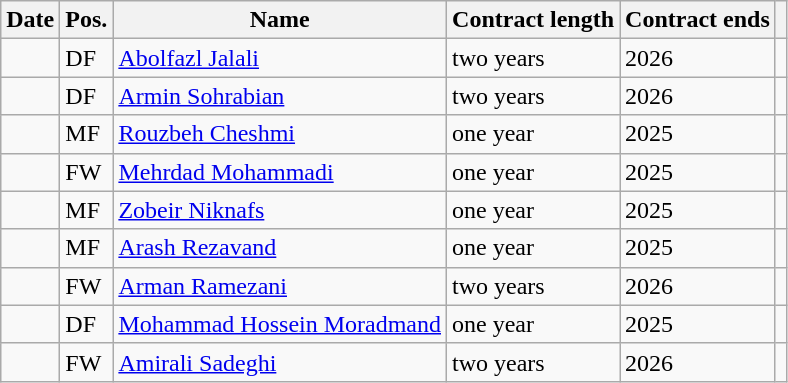<table class="wikitable">
<tr>
<th>Date</th>
<th>Pos.</th>
<th>Name</th>
<th>Contract length</th>
<th>Contract ends</th>
<th></th>
</tr>
<tr>
<td></td>
<td>DF</td>
<td> <a href='#'>Abolfazl Jalali</a></td>
<td>two years</td>
<td>2026</td>
<td align=center></td>
</tr>
<tr>
<td></td>
<td>DF</td>
<td> <a href='#'>Armin Sohrabian</a></td>
<td>two years</td>
<td>2026</td>
<td align=center></td>
</tr>
<tr>
<td></td>
<td>MF</td>
<td> <a href='#'>Rouzbeh Cheshmi</a></td>
<td>one year</td>
<td>2025</td>
<td align=center></td>
</tr>
<tr>
<td></td>
<td>FW</td>
<td> <a href='#'>Mehrdad Mohammadi</a></td>
<td>one year</td>
<td>2025</td>
<td align=center></td>
</tr>
<tr>
<td></td>
<td>MF</td>
<td> <a href='#'>Zobeir Niknafs</a></td>
<td>one year</td>
<td>2025</td>
<td align=center></td>
</tr>
<tr>
<td></td>
<td>MF</td>
<td> <a href='#'>Arash Rezavand</a></td>
<td>one year</td>
<td>2025</td>
<td align=center></td>
</tr>
<tr>
<td></td>
<td>FW</td>
<td> <a href='#'>Arman Ramezani</a></td>
<td>two years</td>
<td>2026</td>
<td align=center></td>
</tr>
<tr>
<td></td>
<td>DF</td>
<td> <a href='#'>Mohammad Hossein Moradmand</a></td>
<td>one year</td>
<td>2025</td>
<td align=center></td>
</tr>
<tr>
<td></td>
<td>FW</td>
<td> <a href='#'>Amirali Sadeghi</a></td>
<td>two years</td>
<td>2026</td>
<td align=center></td>
</tr>
</table>
